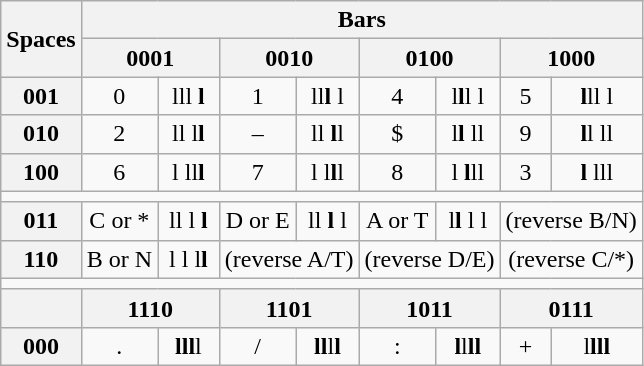<table class="wikitable" align="center" style="text-align: center">
<tr>
<th rowspan=2>Spaces</th>
<th colspan=8>Bars</th>
</tr>
<tr>
<th colspan=2>0001</th>
<th colspan=2>0010</th>
<th colspan=2>0100</th>
<th colspan=2>1000</th>
</tr>
<tr>
<th>001</th>
<td>0</td>
<td>lll <strong>l</strong></td>
<td>1</td>
<td>ll<strong>l</strong> l</td>
<td>4</td>
<td>l<strong>l</strong>l l</td>
<td>5</td>
<td><strong>l</strong>ll l</td>
</tr>
<tr>
<th>010</th>
<td>2</td>
<td>ll l<strong>l</strong></td>
<td>–</td>
<td>ll <strong>l</strong>l</td>
<td>$</td>
<td>l<strong>l</strong> ll</td>
<td>9</td>
<td><strong>l</strong>l ll</td>
</tr>
<tr>
<th>100</th>
<td>6</td>
<td>l ll<strong>l</strong></td>
<td>7</td>
<td>l l<strong>l</strong>l</td>
<td>8</td>
<td>l <strong>l</strong>ll</td>
<td>3</td>
<td><strong>l</strong> lll</td>
</tr>
<tr>
<td colspan=9></td>
</tr>
<tr>
<th>011</th>
<td>C or *</td>
<td> ll l <strong>l</strong> </td>
<td>D or E</td>
<td> ll <strong>l</strong> l </td>
<td>A or T</td>
<td> l<strong>l</strong> l l </td>
<td colspan=2>(reverse B/N)</td>
</tr>
<tr>
<th>110</th>
<td>B or N</td>
<td>l l l<strong>l</strong></td>
<td colspan=2>(reverse A/T)</td>
<td colspan=2>(reverse D/E)</td>
<td colspan=2>(reverse C/*)</td>
</tr>
<tr>
<td colspan=9></td>
</tr>
<tr>
<th></th>
<th colspan=2>1110</th>
<th colspan=2>1101</th>
<th colspan=2>1011</th>
<th colspan=2>0111</th>
</tr>
<tr>
<th>000</th>
<td>.</td>
<td><strong>lll</strong>l</td>
<td>/</td>
<td><strong>ll</strong>l<strong>l</strong></td>
<td>:</td>
<td><strong>l</strong>l<strong>ll</strong></td>
<td>+</td>
<td>l<strong>lll</strong></td>
</tr>
</table>
